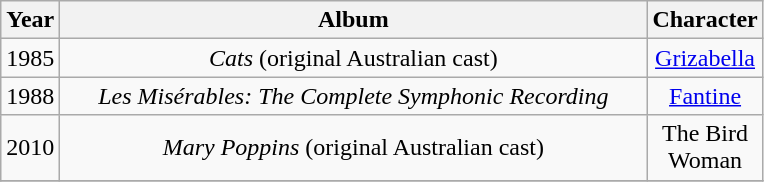<table class="wikitable plainrowheaders" style="text-align:center;" border="1">
<tr>
<th scope="col" style="width:1em;">Year</th>
<th scope="col" style="width:24em;">Album</th>
<th scope="col" style="width:1em;">Character</th>
</tr>
<tr>
<td rowspan="1">1985</td>
<td rowspan="1"><em>Cats</em> (original Australian cast)</td>
<td><a href='#'>Grizabella</a></td>
</tr>
<tr>
<td rowspan="1">1988</td>
<td rowspan="1"><em>Les Misérables: The Complete Symphonic Recording</em></td>
<td><a href='#'>Fantine</a></td>
</tr>
<tr>
<td>2010</td>
<td><em>Mary Poppins</em> (original Australian cast)</td>
<td>The Bird Woman</td>
</tr>
<tr>
</tr>
</table>
